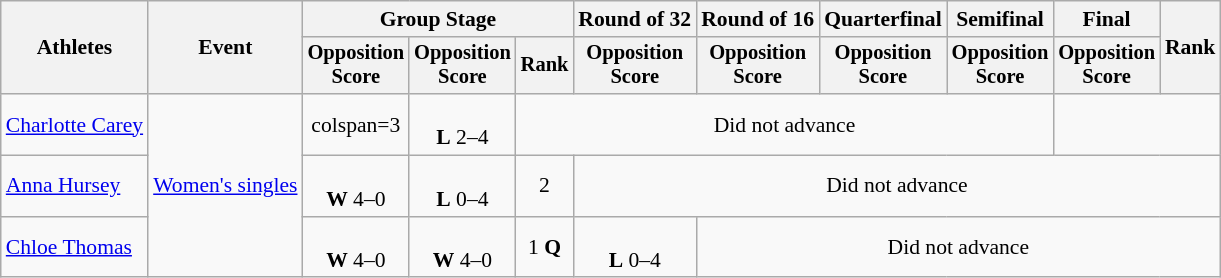<table class="wikitable" style="font-size:90%">
<tr>
<th rowspan=2>Athletes</th>
<th rowspan=2>Event</th>
<th colspan=3>Group Stage</th>
<th>Round of 32</th>
<th>Round of 16</th>
<th>Quarterfinal</th>
<th>Semifinal</th>
<th>Final</th>
<th rowspan=2>Rank</th>
</tr>
<tr style="font-size:95%">
<th>Opposition<br>Score</th>
<th>Opposition<br>Score</th>
<th>Rank</th>
<th>Opposition<br>Score</th>
<th>Opposition<br>Score</th>
<th>Opposition<br>Score</th>
<th>Opposition<br>Score</th>
<th>Opposition<br>Score</th>
</tr>
<tr align=center>
<td align=left><a href='#'>Charlotte Carey</a></td>
<td align=left rowspan=3><a href='#'>Women's singles</a></td>
<td>colspan=3</td>
<td><br><strong>L</strong> 2–4</td>
<td colspan=5>Did not advance</td>
</tr>
<tr align=center>
<td align=left><a href='#'>Anna Hursey</a></td>
<td><br><strong>W</strong> 4–0</td>
<td><br><strong>L</strong> 0–4</td>
<td>2</td>
<td colspan=6>Did not advance</td>
</tr>
<tr align=center>
<td align=left><a href='#'>Chloe Thomas</a></td>
<td><br><strong>W</strong> 4–0</td>
<td><br><strong>W</strong> 4–0</td>
<td>1 <strong>Q</strong></td>
<td><br><strong>L</strong> 0–4</td>
<td colspan=5>Did not advance</td>
</tr>
</table>
